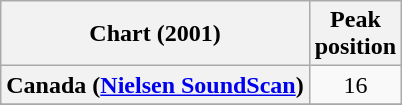<table class="wikitable sortable plainrowheaders" style="text-align:center">
<tr>
<th scope="col">Chart (2001)</th>
<th scope="col">Peak<br> position</th>
</tr>
<tr>
<th scope="row">Canada (<a href='#'>Nielsen SoundScan</a>)</th>
<td>16</td>
</tr>
<tr>
</tr>
<tr>
</tr>
<tr>
</tr>
</table>
